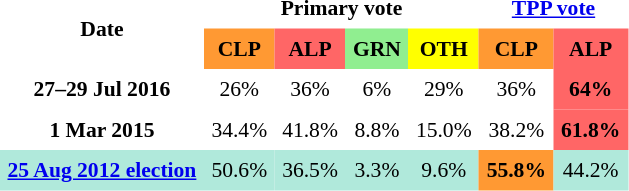<table class="toccolours" cellpadding="5" cellspacing="0" style="text-align:center; margin-right:.5em; margin-top:.4em; font-size:90%;">
<tr>
<th rowspan="2">Date</th>
<th colspan="4">Primary vote</th>
<th colspan="2"><a href='#'>TPP vote</a></th>
</tr>
<tr>
<th style="background:#f93;">CLP</th>
<th style="background:#f66;">ALP</th>
<th style="background:#90ee90;">GRN</th>
<th style="background:#ff0;;">OTH</th>
<th style="background:#f93;">CLP</th>
<th style="background:#f66;">ALP</th>
</tr>
<tr>
<th>27–29 Jul 2016</th>
<td>26%</td>
<td>36%</td>
<td>6%</td>
<td>29%</td>
<td>36%</td>
<td style="background:#f66;"><strong>64%</strong></td>
</tr>
<tr>
<th>1 Mar 2015</th>
<td>34.4%</td>
<td>41.8%</td>
<td>8.8%</td>
<td>15.0%</td>
<td>38.2%</td>
<td style="background:#f66;"><strong>61.8%</strong></td>
</tr>
<tr>
<th style="background:#b0e9db;"><a href='#'>25 Aug 2012 election</a></th>
<td style="background:#b0e9db;">50.6%</td>
<td style="background:#b0e9db;">36.5%</td>
<td style="background:#b0e9db;">3.3%</td>
<td style="background:#b0e9db;">9.6%</td>
<td style="background:#f93;"><strong>55.8%</strong></td>
<td style="background:#b0e9db;">44.2%</td>
</tr>
</table>
